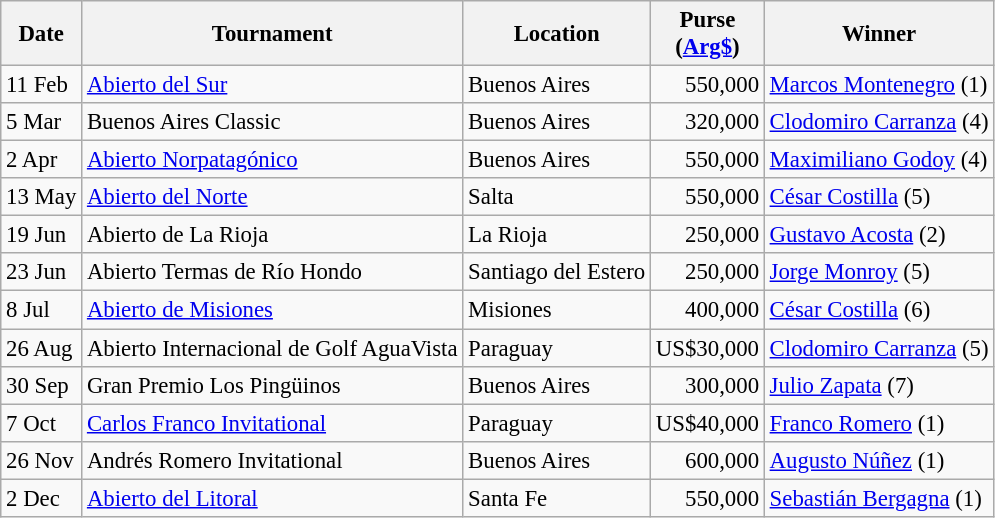<table class="wikitable" style="font-size:95%">
<tr>
<th>Date</th>
<th>Tournament</th>
<th>Location</th>
<th>Purse<br>(<a href='#'>Arg$</a>)</th>
<th>Winner</th>
</tr>
<tr>
<td>11 Feb</td>
<td><a href='#'>Abierto del Sur</a></td>
<td>Buenos Aires</td>
<td align=right>550,000</td>
<td> <a href='#'>Marcos Montenegro</a> (1)</td>
</tr>
<tr>
<td>5 Mar</td>
<td>Buenos Aires Classic</td>
<td>Buenos Aires</td>
<td align=right>320,000</td>
<td> <a href='#'>Clodomiro Carranza</a> (4)</td>
</tr>
<tr>
<td>2 Apr</td>
<td><a href='#'>Abierto Norpatagónico</a></td>
<td>Buenos Aires</td>
<td align=right>550,000</td>
<td> <a href='#'>Maximiliano Godoy</a> (4)</td>
</tr>
<tr>
<td>13 May</td>
<td><a href='#'>Abierto del Norte</a></td>
<td>Salta</td>
<td align=right>550,000</td>
<td> <a href='#'>César Costilla</a> (5)</td>
</tr>
<tr>
<td>19 Jun</td>
<td>Abierto de La Rioja</td>
<td>La Rioja</td>
<td align=right>250,000</td>
<td> <a href='#'>Gustavo Acosta</a> (2)</td>
</tr>
<tr>
<td>23 Jun</td>
<td>Abierto Termas de Río Hondo</td>
<td>Santiago del Estero</td>
<td align=right>250,000</td>
<td> <a href='#'>Jorge Monroy</a> (5)</td>
</tr>
<tr>
<td>8 Jul</td>
<td><a href='#'>Abierto de Misiones</a></td>
<td>Misiones</td>
<td align=right>400,000</td>
<td> <a href='#'>César Costilla</a> (6)</td>
</tr>
<tr>
<td>26 Aug</td>
<td>Abierto Internacional de Golf AguaVista</td>
<td>Paraguay</td>
<td align=right>US$30,000</td>
<td> <a href='#'>Clodomiro Carranza</a> (5)</td>
</tr>
<tr>
<td>30 Sep</td>
<td>Gran Premio Los Pingüinos</td>
<td>Buenos Aires</td>
<td align=right>300,000</td>
<td> <a href='#'>Julio Zapata</a> (7)</td>
</tr>
<tr>
<td>7 Oct</td>
<td><a href='#'>Carlos Franco Invitational</a></td>
<td>Paraguay</td>
<td align=right>US$40,000</td>
<td> <a href='#'>Franco Romero</a> (1)</td>
</tr>
<tr>
<td>26 Nov</td>
<td>Andrés Romero Invitational</td>
<td>Buenos Aires</td>
<td align=right>600,000</td>
<td> <a href='#'>Augusto Núñez</a> (1)</td>
</tr>
<tr>
<td>2 Dec</td>
<td><a href='#'>Abierto del Litoral</a></td>
<td>Santa Fe</td>
<td align=right>550,000</td>
<td> <a href='#'>Sebastián Bergagna</a> (1)</td>
</tr>
</table>
